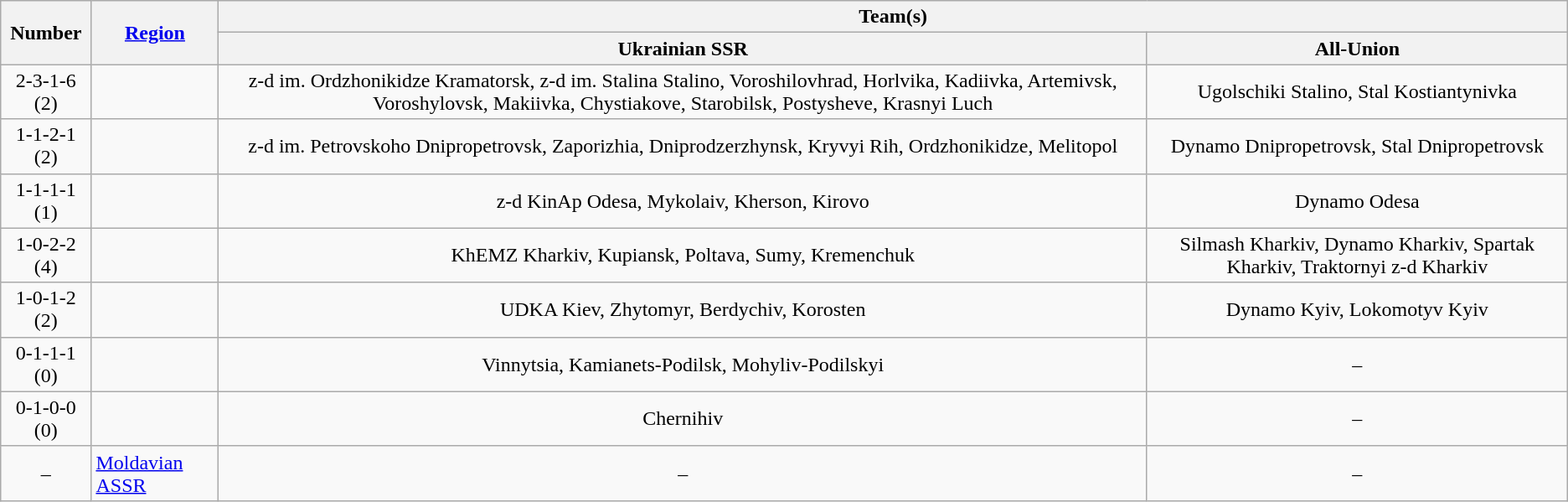<table class="wikitable" style="text-align:center">
<tr>
<th rowspan=2>Number</th>
<th rowspan=2><a href='#'>Region</a></th>
<th colspan=2>Team(s)</th>
</tr>
<tr>
<th>Ukrainian SSR</th>
<th>All-Union</th>
</tr>
<tr>
<td rowspan="1">2-3-1-6 (2)</td>
<td align="left"></td>
<td>z-d im. Ordzhonikidze Kramatorsk, z-d im. Stalina Stalino, Voroshilovhrad, Horlvika, Kadiivka, Artemivsk, Voroshylovsk, Makiivka, Chystiakove, Starobilsk, Postysheve, Krasnyi Luch</td>
<td>Ugolschiki Stalino, Stal Kostiantynivka</td>
</tr>
<tr>
<td rowspan="1">1-1-2-1 (2)</td>
<td align="left"></td>
<td>z-d im. Petrovskoho Dnipropetrovsk, Zaporizhia, Dniprodzerzhynsk, Kryvyi Rih, Ordzhonikidze, Melitopol</td>
<td>Dynamo Dnipropetrovsk, Stal Dnipropetrovsk</td>
</tr>
<tr>
<td rowspan="1">1-1-1-1 (1)</td>
<td align="left"></td>
<td>z-d KinAp Odesa, Mykolaiv, Kherson, Kirovo</td>
<td>Dynamo Odesa</td>
</tr>
<tr>
<td rowspan="1">1-0-2-2 (4)</td>
<td align="left"></td>
<td>KhEMZ Kharkiv, Kupiansk, Poltava, Sumy, Kremenchuk</td>
<td>Silmash Kharkiv, Dynamo Kharkiv, Spartak Kharkiv, Traktornyi z-d Kharkiv</td>
</tr>
<tr>
<td rowspan="1">1-0-1-2 (2)</td>
<td align="left"></td>
<td>UDKA Kiev, Zhytomyr, Berdychiv, Korosten</td>
<td>Dynamo Kyiv, Lokomotyv Kyiv</td>
</tr>
<tr>
<td rowspan="1">0-1-1-1 (0)</td>
<td align="left"></td>
<td>Vinnytsia, Kamianets-Podilsk, Mohyliv-Podilskyi</td>
<td>–</td>
</tr>
<tr>
<td rowspan="1">0-1-0-0 (0)</td>
<td align="left"></td>
<td>Chernihiv</td>
<td>–</td>
</tr>
<tr>
<td rowspan="1">–</td>
<td align="left"> <a href='#'>Moldavian ASSR</a></td>
<td>–</td>
<td>–</td>
</tr>
</table>
